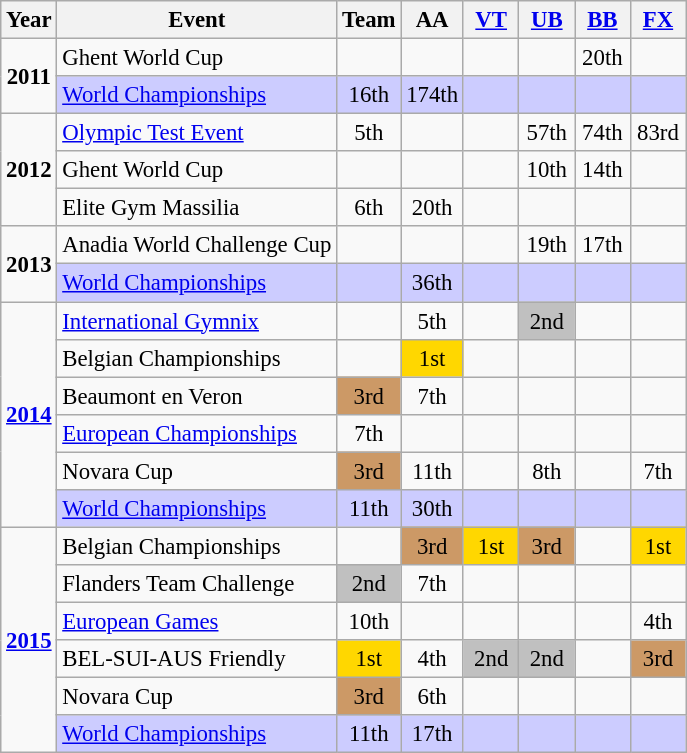<table class="wikitable" style="text-align:center; font-size: 95%;">
<tr>
<th>Year</th>
<th>Event</th>
<th style="width:30px;">Team</th>
<th style="width:30px;">AA</th>
<th style="width:30px;"><a href='#'>VT</a></th>
<th style="width:30px;"><a href='#'>UB</a></th>
<th style="width:30px;"><a href='#'>BB</a></th>
<th style="width:30px;"><a href='#'>FX</a></th>
</tr>
<tr>
<td rowspan="2"><strong>2011</strong></td>
<td align=left>Ghent World Cup</td>
<td></td>
<td></td>
<td></td>
<td></td>
<td>20th</td>
<td></td>
</tr>
<tr bgcolor=#CCCCFF>
<td align=left><a href='#'>World Championships</a></td>
<td>16th</td>
<td>174th</td>
<td></td>
<td></td>
<td></td>
<td></td>
</tr>
<tr>
<td rowspan="3"><strong>2012</strong></td>
<td align=left><a href='#'>Olympic Test Event</a></td>
<td>5th</td>
<td></td>
<td></td>
<td>57th</td>
<td>74th</td>
<td>83rd</td>
</tr>
<tr>
<td align=left>Ghent World Cup</td>
<td></td>
<td></td>
<td></td>
<td>10th</td>
<td>14th</td>
<td></td>
</tr>
<tr>
<td align=left>Elite Gym Massilia</td>
<td>6th</td>
<td>20th</td>
<td></td>
<td></td>
<td></td>
<td></td>
</tr>
<tr>
<td rowspan="2"><strong>2013</strong></td>
<td align=left>Anadia World Challenge Cup</td>
<td></td>
<td></td>
<td></td>
<td>19th</td>
<td>17th</td>
<td></td>
</tr>
<tr bgcolor=#CCCCFF>
<td align=left><a href='#'>World Championships</a></td>
<td></td>
<td>36th</td>
<td></td>
<td></td>
<td></td>
<td></td>
</tr>
<tr>
<td rowspan="6"><strong><a href='#'>2014</a></strong></td>
<td align=left><a href='#'>International Gymnix</a></td>
<td></td>
<td>5th</td>
<td></td>
<td style="background:silver;">2nd</td>
<td></td>
<td></td>
</tr>
<tr>
<td align=left>Belgian Championships</td>
<td></td>
<td style="background: gold">1st</td>
<td></td>
<td></td>
<td></td>
<td></td>
</tr>
<tr>
<td align=left>Beaumont en Veron</td>
<td style="background:#c96;">3rd</td>
<td>7th</td>
<td></td>
<td></td>
<td></td>
<td></td>
</tr>
<tr>
<td align=left><a href='#'>European Championships</a></td>
<td>7th</td>
<td></td>
<td></td>
<td></td>
<td></td>
<td></td>
</tr>
<tr>
<td align=left>Novara Cup</td>
<td style="background:#c96;">3rd</td>
<td>11th</td>
<td></td>
<td>8th</td>
<td></td>
<td>7th</td>
</tr>
<tr bgcolor=#CCCCFF>
<td align=left><a href='#'>World Championships</a></td>
<td>11th</td>
<td>30th</td>
<td></td>
<td></td>
<td></td>
<td></td>
</tr>
<tr>
<td rowspan="6"><strong><a href='#'>2015</a></strong></td>
<td align=left>Belgian Championships</td>
<td></td>
<td style="background:#c96;">3rd</td>
<td style="background: gold">1st</td>
<td style="background:#c96;">3rd</td>
<td></td>
<td style="background: gold">1st</td>
</tr>
<tr>
<td align=left>Flanders Team Challenge</td>
<td style="background:silver;">2nd</td>
<td>7th</td>
<td></td>
<td></td>
<td></td>
<td></td>
</tr>
<tr>
<td align=left><a href='#'>European Games</a></td>
<td>10th</td>
<td></td>
<td></td>
<td></td>
<td></td>
<td>4th</td>
</tr>
<tr>
<td align=left>BEL-SUI-AUS Friendly</td>
<td style="background: gold">1st</td>
<td>4th</td>
<td style="background:silver;">2nd</td>
<td style="background:silver;">2nd</td>
<td></td>
<td style="background:#c96;">3rd</td>
</tr>
<tr>
<td align=left>Novara Cup</td>
<td style="background:#c96;">3rd</td>
<td>6th</td>
<td></td>
<td></td>
<td></td>
<td></td>
</tr>
<tr bgcolor=#CCCCFF>
<td align=left><a href='#'>World Championships</a></td>
<td>11th</td>
<td>17th</td>
<td></td>
<td></td>
<td></td>
<td></td>
</tr>
</table>
